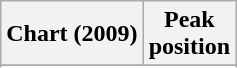<table class="wikitable sortable plainrowheaders">
<tr>
<th scope="col">Chart (2009)</th>
<th scope="col">Peak<br>position</th>
</tr>
<tr>
</tr>
<tr>
</tr>
<tr>
</tr>
<tr>
</tr>
<tr>
</tr>
<tr>
</tr>
<tr>
</tr>
<tr>
</tr>
<tr>
</tr>
<tr>
</tr>
<tr>
</tr>
</table>
